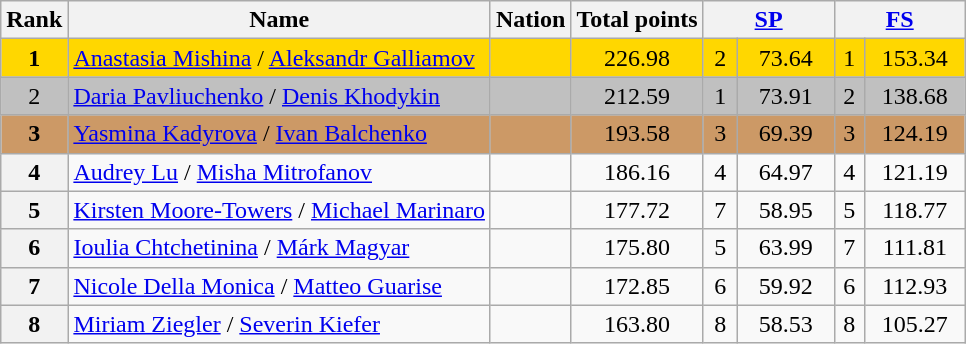<table class="wikitable sortable">
<tr>
<th>Rank</th>
<th>Name</th>
<th>Nation</th>
<th>Total points</th>
<th colspan="2" width="80px"><a href='#'>SP</a></th>
<th colspan="2" width="80px"><a href='#'>FS</a></th>
</tr>
<tr bgcolor="gold">
<td align="center"><strong>1</strong></td>
<td><a href='#'>Anastasia Mishina</a> / <a href='#'>Aleksandr Galliamov</a></td>
<td></td>
<td align="center">226.98</td>
<td align="center">2</td>
<td align="center">73.64</td>
<td align="center">1</td>
<td align="center">153.34</td>
</tr>
<tr bgcolor="silver">
<td align="center">2</td>
<td><a href='#'>Daria Pavliuchenko</a> / <a href='#'>Denis Khodykin</a></td>
<td></td>
<td align="center">212.59</td>
<td align="center">1</td>
<td align="center">73.91</td>
<td align="center">2</td>
<td align="center">138.68</td>
</tr>
<tr bgcolor="cc9966">
<td align="center"><strong>3</strong></td>
<td><a href='#'>Yasmina Kadyrova</a> / <a href='#'>Ivan Balchenko</a></td>
<td></td>
<td align="center">193.58</td>
<td align="center">3</td>
<td align="center">69.39</td>
<td align="center">3</td>
<td align="center">124.19</td>
</tr>
<tr>
<th>4</th>
<td><a href='#'>Audrey Lu</a> / <a href='#'>Misha Mitrofanov</a></td>
<td></td>
<td align="center">186.16</td>
<td align="center">4</td>
<td align="center">64.97</td>
<td align="center">4</td>
<td align="center">121.19</td>
</tr>
<tr>
<th>5</th>
<td><a href='#'>Kirsten Moore-Towers</a> / <a href='#'>Michael Marinaro</a></td>
<td></td>
<td align="center">177.72</td>
<td align="center">7</td>
<td align="center">58.95</td>
<td align="center">5</td>
<td align="center">118.77</td>
</tr>
<tr>
<th>6</th>
<td><a href='#'>Ioulia Chtchetinina</a> / <a href='#'>Márk Magyar</a></td>
<td></td>
<td align="center">175.80</td>
<td align="center">5</td>
<td align="center">63.99</td>
<td align="center">7</td>
<td align="center">111.81</td>
</tr>
<tr>
<th>7</th>
<td><a href='#'>Nicole Della Monica</a> / <a href='#'>Matteo Guarise</a></td>
<td></td>
<td align="center">172.85</td>
<td align="center">6</td>
<td align="center">59.92</td>
<td align="center">6</td>
<td align="center">112.93</td>
</tr>
<tr>
<th>8</th>
<td><a href='#'>Miriam Ziegler</a> / <a href='#'>Severin Kiefer</a></td>
<td></td>
<td align="center">163.80</td>
<td align="center">8</td>
<td align="center">58.53</td>
<td align="center">8</td>
<td align="center">105.27</td>
</tr>
</table>
